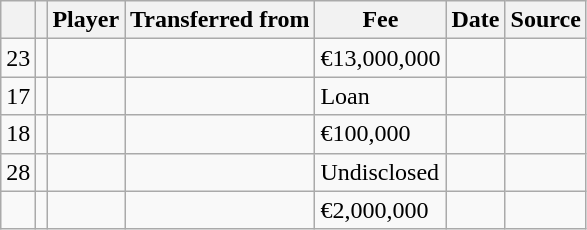<table class="wikitable plainrowheaders sortable">
<tr>
<th></th>
<th></th>
<th scope=col>Player</th>
<th>Transferred from</th>
<th !scope=col; style="width: 65px;">Fee</th>
<th scope=col>Date</th>
<th scope=col>Source</th>
</tr>
<tr>
<td align=center>23</td>
<td align=center></td>
<td></td>
<td></td>
<td>€13,000,000</td>
<td></td>
<td></td>
</tr>
<tr>
<td align=center>17</td>
<td align=center></td>
<td></td>
<td></td>
<td>Loan</td>
<td></td>
<td></td>
</tr>
<tr>
<td align=center>18</td>
<td align=center></td>
<td></td>
<td></td>
<td>€100,000</td>
<td></td>
<td></td>
</tr>
<tr>
<td align=center>28</td>
<td align=center></td>
<td></td>
<td></td>
<td>Undisclosed</td>
<td></td>
<td></td>
</tr>
<tr>
<td align=center></td>
<td align=center></td>
<td></td>
<td></td>
<td>€2,000,000</td>
<td></td>
<td></td>
</tr>
</table>
